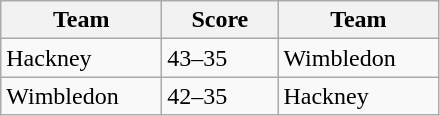<table class="wikitable" style="font-size: 100%">
<tr>
<th width=100>Team</th>
<th width=70>Score</th>
<th width=100>Team</th>
</tr>
<tr>
<td>Hackney</td>
<td>43–35</td>
<td>Wimbledon</td>
</tr>
<tr>
<td>Wimbledon</td>
<td>42–35</td>
<td>Hackney</td>
</tr>
</table>
